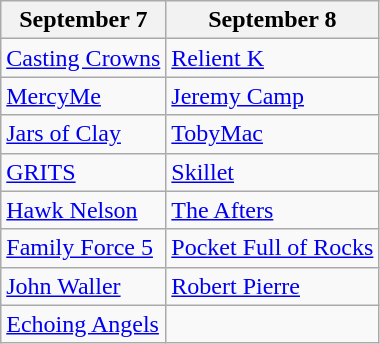<table class="wikitable">
<tr>
<th>September 7</th>
<th>September 8</th>
</tr>
<tr>
<td><a href='#'>Casting Crowns</a></td>
<td><a href='#'>Relient K</a></td>
</tr>
<tr>
<td><a href='#'>MercyMe</a></td>
<td><a href='#'>Jeremy Camp</a></td>
</tr>
<tr>
<td><a href='#'>Jars of Clay</a></td>
<td><a href='#'>TobyMac</a></td>
</tr>
<tr>
<td><a href='#'>GRITS</a></td>
<td><a href='#'>Skillet</a></td>
</tr>
<tr>
<td><a href='#'>Hawk Nelson</a></td>
<td><a href='#'>The Afters</a></td>
</tr>
<tr>
<td><a href='#'>Family Force 5</a></td>
<td><a href='#'>Pocket Full of Rocks</a></td>
</tr>
<tr>
<td><a href='#'>John Waller</a></td>
<td><a href='#'>Robert Pierre</a></td>
</tr>
<tr>
<td><a href='#'>Echoing Angels</a></td>
<td></td>
</tr>
</table>
